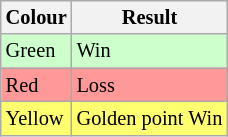<table style="margin-right:0; font-size:85%" class="wikitable">
<tr>
<th>Colour</th>
<th>Result</th>
</tr>
<tr bgcolor="#ccffcc">
<td>Green</td>
<td>Win</td>
</tr>
<tr bgcolor="#ff9999">
<td>Red</td>
<td>Loss</td>
</tr>
<tr bgcolor="#ffff6f">
<td>Yellow</td>
<td>Golden point Win</td>
</tr>
</table>
